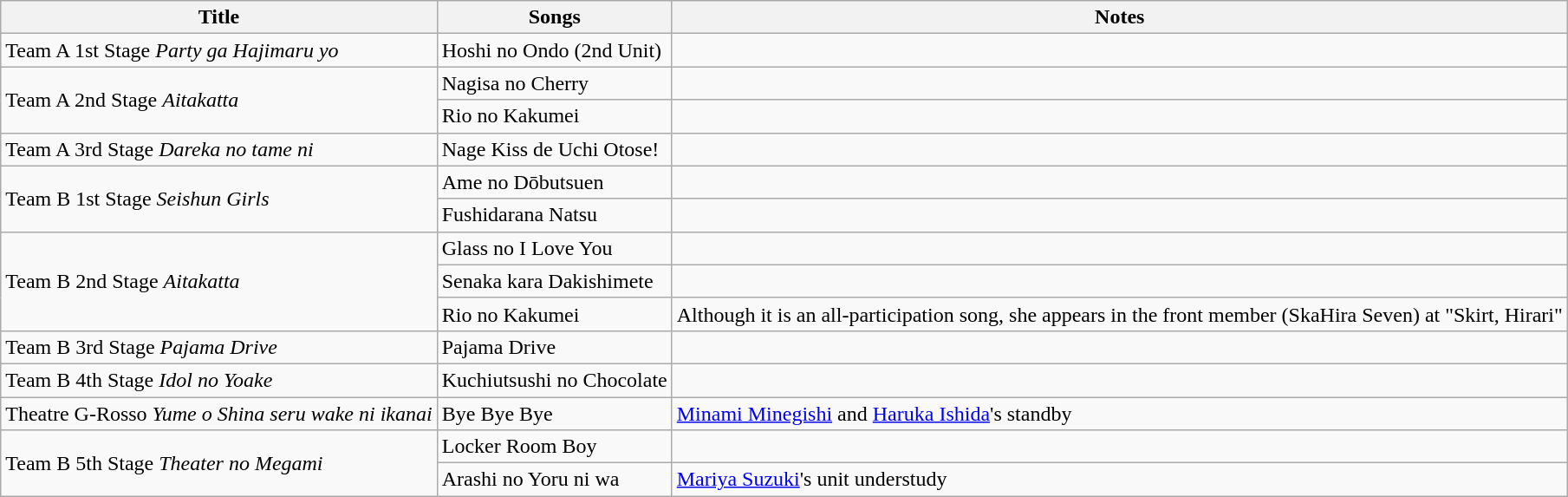<table class="wikitable">
<tr>
<th>Title</th>
<th>Songs</th>
<th>Notes</th>
</tr>
<tr>
<td>Team A 1st Stage <em>Party ga Hajimaru yo</em></td>
<td>Hoshi no Ondo (2nd Unit)</td>
<td></td>
</tr>
<tr>
<td rowspan="2">Team A 2nd Stage <em>Aitakatta</em></td>
<td>Nagisa no Cherry</td>
<td></td>
</tr>
<tr>
<td>Rio no Kakumei</td>
<td></td>
</tr>
<tr>
<td>Team A 3rd Stage <em>Dareka no tame ni</em></td>
<td>Nage Kiss de Uchi Otose!</td>
<td></td>
</tr>
<tr>
<td rowspan="2">Team B 1st Stage <em>Seishun Girls</em></td>
<td>Ame no Dōbutsuen</td>
<td></td>
</tr>
<tr>
<td>Fushidarana Natsu</td>
<td></td>
</tr>
<tr>
<td rowspan="3">Team B 2nd Stage <em>Aitakatta</em></td>
<td>Glass no I Love You</td>
<td></td>
</tr>
<tr>
<td>Senaka kara Dakishimete</td>
<td></td>
</tr>
<tr>
<td>Rio no Kakumei</td>
<td>Although it is an all-participation song, she appears in the front member (SkaHira Seven) at "Skirt, Hirari"</td>
</tr>
<tr>
<td>Team B 3rd Stage <em>Pajama Drive</em></td>
<td>Pajama Drive</td>
<td></td>
</tr>
<tr>
<td>Team B 4th Stage <em>Idol no Yoake</em></td>
<td>Kuchiutsushi no Chocolate</td>
<td></td>
</tr>
<tr>
<td>Theatre G-Rosso <em>Yume o Shina seru wake ni ikanai</em></td>
<td>Bye Bye Bye</td>
<td><a href='#'>Minami Minegishi</a> and <a href='#'>Haruka Ishida</a>'s standby</td>
</tr>
<tr>
<td rowspan="2">Team B 5th Stage <em>Theater no Megami</em></td>
<td>Locker Room Boy</td>
<td></td>
</tr>
<tr>
<td>Arashi no Yoru ni wa</td>
<td><a href='#'>Mariya Suzuki</a>'s unit understudy</td>
</tr>
</table>
